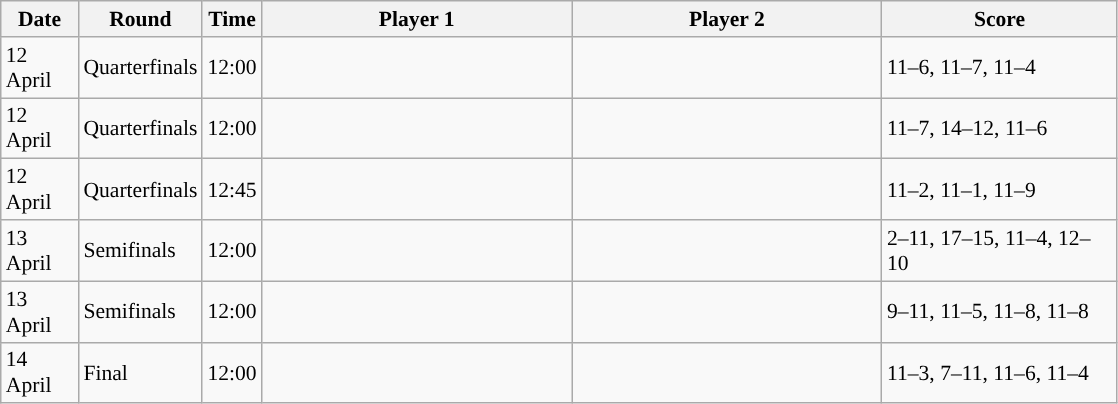<table class="sortable wikitable" style="font-size:90%">
<tr>
<th width="45" class="unsortable">Date</th>
<th width="55">Round</th>
<th width="30">Time</th>
<th width="200">Player 1</th>
<th width="200">Player 2</th>
<th width="150" class="unsortable">Score</th>
</tr>
<tr>
<td>12 April</td>
<td>Quarterfinals</td>
<td>12:00</td>
<td></td>
<td><strong></strong></td>
<td>11–6, 11–7, 11–4</td>
</tr>
<tr>
<td>12 April</td>
<td>Quarterfinals</td>
<td>12:00</td>
<td><strong></strong></td>
<td></td>
<td>11–7, 14–12, 11–6</td>
</tr>
<tr>
<td>12 April</td>
<td>Quarterfinals</td>
<td>12:45</td>
<td></td>
<td><strong></strong></td>
<td>11–2, 11–1, 11–9</td>
</tr>
<tr>
<td>13 April</td>
<td>Semifinals</td>
<td>12:00</td>
<td></td>
<td><strong></strong></td>
<td>2–11, 17–15, 11–4, 12–10</td>
</tr>
<tr>
<td>13 April</td>
<td>Semifinals</td>
<td>12:00</td>
<td></td>
<td><strong></strong></td>
<td>9–11, 11–5, 11–8, 11–8</td>
</tr>
<tr>
<td>14 April</td>
<td>Final</td>
<td>12:00</td>
<td></td>
<td><strong></strong></td>
<td>11–3, 7–11, 11–6, 11–4</td>
</tr>
</table>
